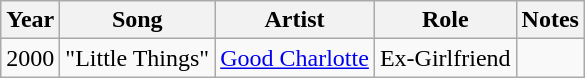<table class="wikitable sortable">
<tr>
<th>Year</th>
<th>Song</th>
<th>Artist</th>
<th>Role</th>
<th class="unsortable">Notes</th>
</tr>
<tr>
<td>2000</td>
<td>"Little Things"</td>
<td><a href='#'>Good Charlotte</a></td>
<td>Ex-Girlfriend</td>
<td></td>
</tr>
</table>
